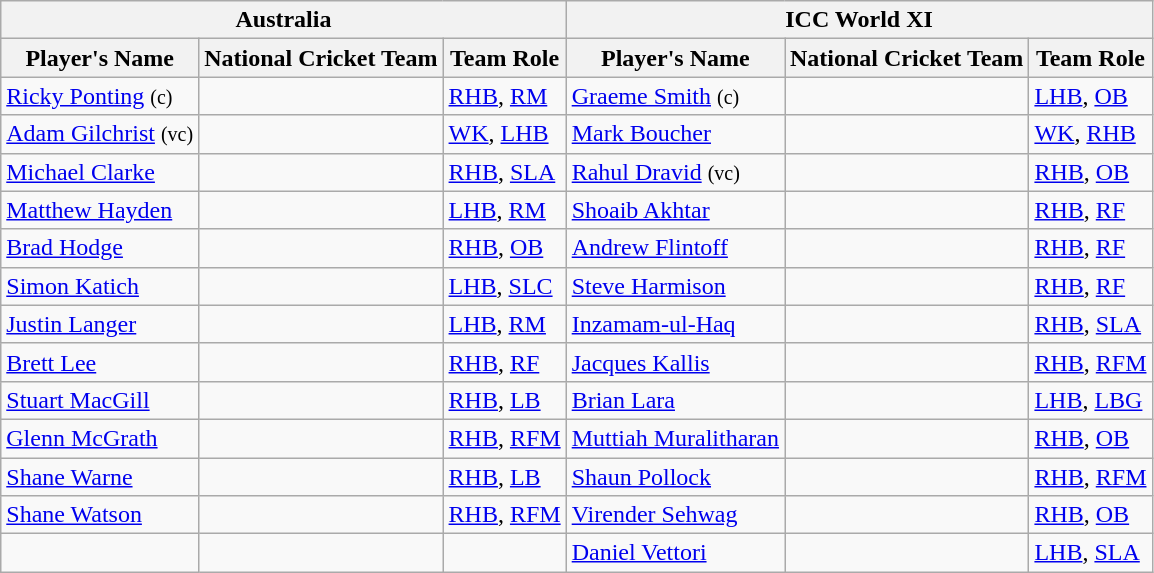<table align="center" class="wikitable">
<tr>
<th colspan="3"> Australia</th>
<th colspan="3">ICC World XI</th>
</tr>
<tr>
<th>Player's Name</th>
<th>National Cricket Team</th>
<th>Team Role</th>
<th>Player's Name</th>
<th>National Cricket Team</th>
<th>Team Role</th>
</tr>
<tr>
<td><a href='#'>Ricky Ponting</a> <small>(c)</small></td>
<td></td>
<td><a href='#'>RHB</a>, <a href='#'>RM</a></td>
<td><a href='#'>Graeme Smith</a> <small>(c)</small></td>
<td></td>
<td><a href='#'>LHB</a>, <a href='#'>OB</a></td>
</tr>
<tr>
<td><a href='#'>Adam Gilchrist</a> <small>(vc)</small></td>
<td></td>
<td><a href='#'>WK</a>, <a href='#'>LHB</a></td>
<td><a href='#'>Mark Boucher</a></td>
<td></td>
<td><a href='#'>WK</a>, <a href='#'>RHB</a></td>
</tr>
<tr>
<td><a href='#'>Michael Clarke</a></td>
<td></td>
<td><a href='#'>RHB</a>, <a href='#'>SLA</a></td>
<td><a href='#'>Rahul Dravid</a> <small>(vc)</small></td>
<td></td>
<td><a href='#'>RHB</a>, <a href='#'>OB</a></td>
</tr>
<tr>
<td><a href='#'>Matthew Hayden</a></td>
<td></td>
<td><a href='#'>LHB</a>, <a href='#'>RM</a></td>
<td><a href='#'>Shoaib Akhtar</a></td>
<td></td>
<td><a href='#'>RHB</a>, <a href='#'>RF</a></td>
</tr>
<tr>
<td><a href='#'>Brad Hodge</a></td>
<td></td>
<td><a href='#'>RHB</a>, <a href='#'>OB</a></td>
<td><a href='#'>Andrew Flintoff</a></td>
<td></td>
<td><a href='#'>RHB</a>, <a href='#'>RF</a></td>
</tr>
<tr>
<td><a href='#'>Simon Katich</a></td>
<td></td>
<td><a href='#'>LHB</a>, <a href='#'>SLC</a></td>
<td><a href='#'>Steve Harmison</a></td>
<td></td>
<td><a href='#'>RHB</a>, <a href='#'>RF</a></td>
</tr>
<tr>
<td><a href='#'>Justin Langer</a></td>
<td></td>
<td><a href='#'>LHB</a>, <a href='#'>RM</a></td>
<td><a href='#'>Inzamam-ul-Haq</a></td>
<td></td>
<td><a href='#'>RHB</a>, <a href='#'>SLA</a></td>
</tr>
<tr>
<td><a href='#'>Brett Lee</a></td>
<td></td>
<td><a href='#'>RHB</a>, <a href='#'>RF</a></td>
<td><a href='#'>Jacques Kallis</a></td>
<td></td>
<td><a href='#'>RHB</a>, <a href='#'>RFM</a></td>
</tr>
<tr>
<td><a href='#'>Stuart MacGill</a></td>
<td></td>
<td><a href='#'>RHB</a>, <a href='#'>LB</a></td>
<td><a href='#'>Brian Lara</a></td>
<td></td>
<td><a href='#'>LHB</a>, <a href='#'>LBG</a></td>
</tr>
<tr>
<td><a href='#'>Glenn McGrath</a></td>
<td></td>
<td><a href='#'>RHB</a>, <a href='#'>RFM</a></td>
<td><a href='#'>Muttiah Muralitharan</a></td>
<td></td>
<td><a href='#'>RHB</a>, <a href='#'>OB</a></td>
</tr>
<tr>
<td><a href='#'>Shane Warne</a></td>
<td></td>
<td><a href='#'>RHB</a>, <a href='#'>LB</a></td>
<td><a href='#'>Shaun Pollock</a></td>
<td></td>
<td><a href='#'>RHB</a>, <a href='#'>RFM</a></td>
</tr>
<tr>
<td><a href='#'>Shane Watson</a></td>
<td></td>
<td><a href='#'>RHB</a>, <a href='#'>RFM</a></td>
<td><a href='#'>Virender Sehwag</a></td>
<td></td>
<td><a href='#'>RHB</a>, <a href='#'>OB</a></td>
</tr>
<tr>
<td></td>
<td></td>
<td></td>
<td><a href='#'>Daniel Vettori</a></td>
<td></td>
<td><a href='#'>LHB</a>, <a href='#'>SLA</a></td>
</tr>
</table>
